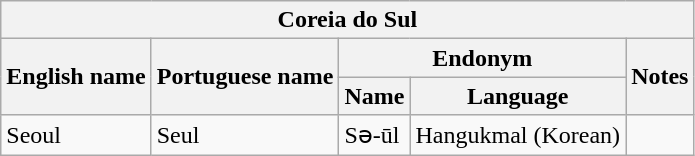<table class="wikitable sortable">
<tr>
<th colspan="5"> Coreia do Sul</th>
</tr>
<tr>
<th rowspan="2">English name</th>
<th rowspan="2">Portuguese name</th>
<th colspan="2">Endonym</th>
<th rowspan="2">Notes</th>
</tr>
<tr>
<th>Name</th>
<th>Language</th>
</tr>
<tr>
<td>Seoul</td>
<td>Seul</td>
<td>Sǝ-ūl</td>
<td>Hangukmal (Korean)</td>
<td></td>
</tr>
</table>
